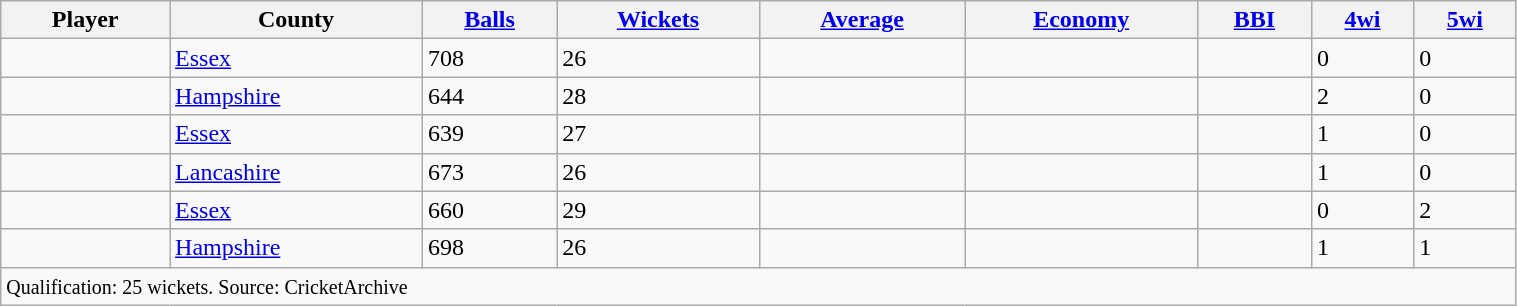<table class="wikitable sortable" style="width:80%;">
<tr>
<th>Player</th>
<th>County</th>
<th><a href='#'>Balls</a></th>
<th><a href='#'>Wickets</a></th>
<th><a href='#'>Average</a></th>
<th><a href='#'>Economy</a></th>
<th><a href='#'>BBI</a></th>
<th><a href='#'>4wi</a></th>
<th><a href='#'>5wi</a></th>
</tr>
<tr>
<td></td>
<td><a href='#'>Essex</a></td>
<td>708</td>
<td>26</td>
<td></td>
<td></td>
<td></td>
<td>0</td>
<td>0</td>
</tr>
<tr>
<td></td>
<td><a href='#'>Hampshire</a></td>
<td>644</td>
<td>28</td>
<td></td>
<td></td>
<td></td>
<td>2</td>
<td>0</td>
</tr>
<tr>
<td></td>
<td><a href='#'>Essex</a></td>
<td>639</td>
<td>27</td>
<td></td>
<td></td>
<td></td>
<td>1</td>
<td>0</td>
</tr>
<tr>
<td></td>
<td><a href='#'>Lancashire</a></td>
<td>673</td>
<td>26</td>
<td></td>
<td></td>
<td></td>
<td>1</td>
<td>0</td>
</tr>
<tr>
<td></td>
<td><a href='#'>Essex</a></td>
<td>660</td>
<td>29</td>
<td></td>
<td></td>
<td></td>
<td>0</td>
<td>2</td>
</tr>
<tr>
<td></td>
<td><a href='#'>Hampshire</a></td>
<td>698</td>
<td>26</td>
<td></td>
<td></td>
<td></td>
<td>1</td>
<td>1</td>
</tr>
<tr class="unsortable">
<td colspan="9"><small>Qualification: 25 wickets.  Source: CricketArchive</small></td>
</tr>
</table>
